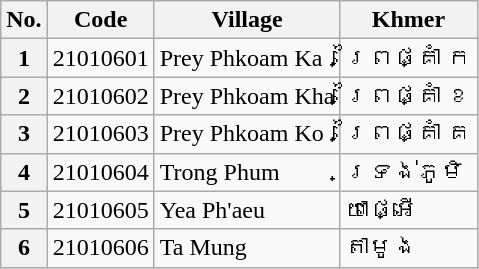<table class="wikitable sortable">
<tr>
<th>No.</th>
<th>Code</th>
<th>Village</th>
<th>Khmer</th>
</tr>
<tr>
<th>1</th>
<td>21010601</td>
<td>Prey Phkoam Ka</td>
<td>ព្រៃផ្គាំ ក</td>
</tr>
<tr>
<th>2</th>
<td>21010602</td>
<td>Prey Phkoam Kha</td>
<td>ព្រៃផ្គាំ ខ</td>
</tr>
<tr>
<th>3</th>
<td>21010603</td>
<td>Prey Phkoam Ko</td>
<td>ព្រៃផ្គាំ គ</td>
</tr>
<tr>
<th>4</th>
<td>21010604</td>
<td>Trong Phum</td>
<td>ទ្រង់ភូមិ</td>
</tr>
<tr>
<th>5</th>
<td>21010605</td>
<td>Yea Ph'aeu</td>
<td>យាផ្អើ</td>
</tr>
<tr>
<th>6</th>
<td>21010606</td>
<td>Ta Mung</td>
<td>តាមូង</td>
</tr>
</table>
